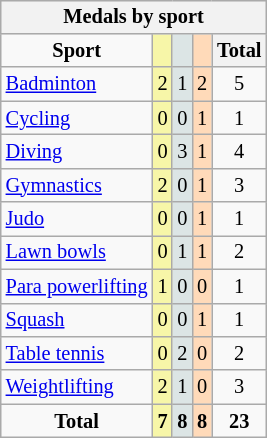<table class="wikitable" style="text-align:center; font-size:85%; float:left">
<tr style="background:#efefef;">
<th colspan=5><strong>Medals by sport</strong></th>
</tr>
<tr>
<td><strong>Sport</strong></td>
<th style="background:#f7f6a8;"></th>
<th style="background:#dce5e5;"></th>
<th style="background:#ffdab9;"></th>
<th><strong>Total</strong></th>
</tr>
<tr>
<td style="text-align:left"><a href='#'>Badminton</a></td>
<td style="background:#f7f6a8;">2</td>
<td style="background:#dce5e5;">1</td>
<td style="background:#ffdab9;">2</td>
<td>5</td>
</tr>
<tr>
<td style="text-align:left"><a href='#'>Cycling</a></td>
<td style="background:#f7f6a8;">0</td>
<td style="background:#dce5e5;">0</td>
<td style="background:#ffdab9;">1</td>
<td>1</td>
</tr>
<tr>
<td style="text-align:left"><a href='#'>Diving</a></td>
<td style="background:#f7f6a8;">0</td>
<td style="background:#dce5e5;">3</td>
<td style="background:#ffdab9;">1</td>
<td>4</td>
</tr>
<tr>
<td style="text-align:left"><a href='#'>Gymnastics</a></td>
<td style="background:#f7f6a8;">2</td>
<td style="background:#dce5e5;">0</td>
<td style="background:#ffdab9;">1</td>
<td>3</td>
</tr>
<tr>
<td style="text-align:left"><a href='#'>Judo</a></td>
<td style="background:#f7f6a8;">0</td>
<td style="background:#dce5e5;">0</td>
<td style="background:#ffdab9;">1</td>
<td>1</td>
</tr>
<tr>
<td style="text-align:left"><a href='#'>Lawn bowls</a></td>
<td style="background:#f7f6a8;">0</td>
<td style="background:#dce5e5;">1</td>
<td style="background:#ffdab9;">1</td>
<td>2</td>
</tr>
<tr>
<td style="text-align:left"><a href='#'>Para powerlifting</a></td>
<td style="background:#f7f6a8;">1</td>
<td style="background:#dce5e5;">0</td>
<td style="background:#ffdab9;">0</td>
<td>1</td>
</tr>
<tr>
<td style="text-align:left"><a href='#'>Squash</a></td>
<td style="background:#f7f6a8;">0</td>
<td style="background:#dce5e5;">0</td>
<td style="background:#ffdab9;">1</td>
<td>1</td>
</tr>
<tr>
<td style="text-align:left"><a href='#'>Table tennis</a></td>
<td style="background:#f7f6a8;">0</td>
<td style="background:#dce5e5;">2</td>
<td style="background:#ffdab9;">0</td>
<td>2</td>
</tr>
<tr>
<td style="text-align:left"><a href='#'>Weightlifting</a></td>
<td style="background:#f7f6a8;">2</td>
<td style="background:#dce5e5;">1</td>
<td style="background:#ffdab9;">0</td>
<td>3</td>
</tr>
<tr>
<td style="text-align:center"><strong>Total</strong></td>
<td style="background:#f7f6a8;"><strong>7</strong></td>
<td style="background:#dce5e5;"><strong>8</strong></td>
<td style="background:#ffdab9;"><strong>8</strong></td>
<td><strong>23</strong></td>
</tr>
</table>
